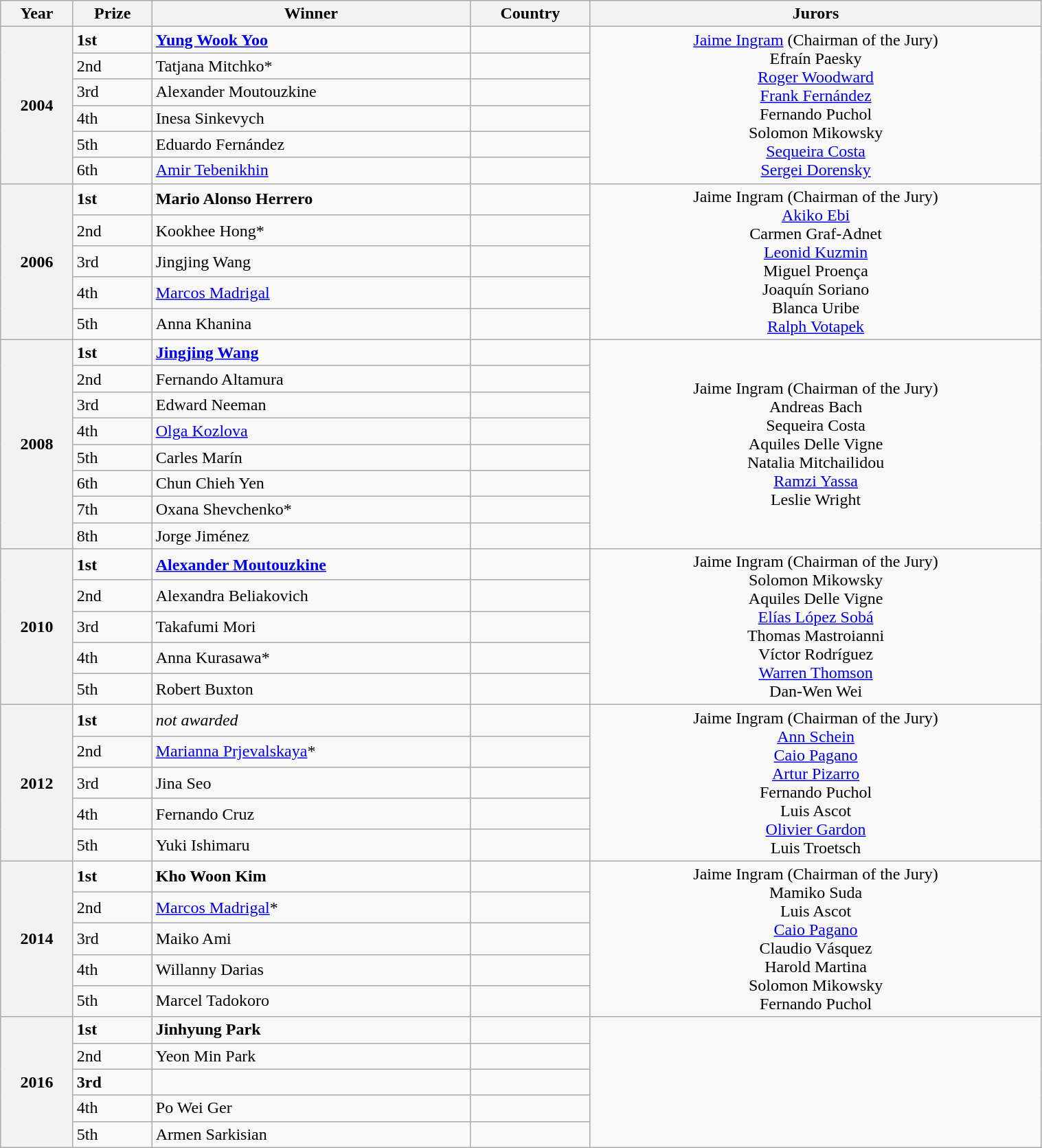<table class="wikitable" width="80%" align="centre">
<tr>
<th>Year</th>
<th>Prize</th>
<th>Winner</th>
<th>Country</th>
<th>Jurors</th>
</tr>
<tr>
<th rowspan=6>2004</th>
<td><strong>1st</strong></td>
<td><strong><a href='#'>Yung Wook Yoo</a></strong></td>
<td><strong></strong></td>
<td rowspan=6 align=center><a href='#'>Jaime Ingram</a> (Chairman of the Jury)<br>Efraín Paesky<br><a href='#'>Roger Woodward</a><br><a href='#'>Frank Fernández</a><br>Fernando Puchol<br>Solomon Mikowsky<br><a href='#'>Sequeira Costa</a><br><a href='#'>Sergei Dorensky</a><br></td>
</tr>
<tr>
<td>2nd</td>
<td>Tatjana Mitchko*</td>
<td></td>
</tr>
<tr>
<td>3rd</td>
<td>Alexander Moutouzkine</td>
<td></td>
</tr>
<tr>
<td>4th</td>
<td>Inesa Sinkevych</td>
<td></td>
</tr>
<tr>
<td>5th</td>
<td>Eduardo Fernández</td>
<td></td>
</tr>
<tr>
<td>6th</td>
<td><a href='#'>Amir Tebenikhin</a></td>
<td></td>
</tr>
<tr>
<th rowspan=5>2006</th>
<td><strong>1st</strong></td>
<td><strong>Mario Alonso Herrero</strong></td>
<td><strong></strong></td>
<td rowspan=5 align=center>Jaime Ingram (Chairman of the Jury)<br><a href='#'>Akiko Ebi</a><br>Carmen Graf-Adnet<br><a href='#'>Leonid Kuzmin</a><br>Miguel Proença<br>Joaquín Soriano<br>Blanca Uribe<br><a href='#'>Ralph Votapek</a><br></td>
</tr>
<tr>
<td>2nd</td>
<td>Kookhee Hong*</td>
<td></td>
</tr>
<tr>
<td>3rd</td>
<td>Jingjing Wang</td>
<td></td>
</tr>
<tr>
<td>4th</td>
<td><a href='#'>Marcos Madrigal</a></td>
<td></td>
</tr>
<tr>
<td>5th</td>
<td>Anna Khanina</td>
<td></td>
</tr>
<tr>
<th rowspan=8>2008</th>
<td><strong>1st</strong></td>
<td><strong><a href='#'>Jingjing Wang</a></strong></td>
<td><strong></strong></td>
<td rowspan=8 align=center>Jaime Ingram (Chairman of the Jury)<br>Andreas Bach<br>Sequeira Costa<br>Aquiles Delle Vigne<br>Natalia Mitchailidou<br><a href='#'>Ramzi Yassa</a><br>Leslie Wright<br></td>
</tr>
<tr>
<td>2nd</td>
<td>Fernando Altamura</td>
<td></td>
</tr>
<tr>
<td>3rd</td>
<td>Edward Neeman</td>
<td></td>
</tr>
<tr>
<td>4th</td>
<td><a href='#'>Olga Kozlova</a></td>
<td></td>
</tr>
<tr>
<td>5th</td>
<td>Carles Marín</td>
<td></td>
</tr>
<tr>
<td>6th</td>
<td>Chun Chieh Yen</td>
<td></td>
</tr>
<tr>
<td>7th</td>
<td>Oxana Shevchenko*</td>
<td></td>
</tr>
<tr>
<td>8th</td>
<td>Jorge Jiménez</td>
<td></td>
</tr>
<tr>
<th rowspan=5>2010</th>
<td><strong>1st</strong></td>
<td><strong><a href='#'>Alexander Moutouzkine</a></strong></td>
<td><strong></strong></td>
<td rowspan=5 align=center>Jaime Ingram (Chairman of the Jury)<br>Solomon Mikowsky<br>Aquiles Delle Vigne<br><a href='#'>Elías López Sobá</a><br>Thomas Mastroianni<br>Víctor Rodríguez<br><a href='#'>Warren Thomson</a><br>Dan-Wen Wei<br></td>
</tr>
<tr>
<td>2nd</td>
<td>Alexandra Beliakovich</td>
<td></td>
</tr>
<tr>
<td>3rd</td>
<td>Takafumi Mori</td>
<td></td>
</tr>
<tr>
<td>4th</td>
<td>Anna Kurasawa*</td>
<td></td>
</tr>
<tr>
<td>5th</td>
<td>Robert Buxton</td>
<td></td>
</tr>
<tr>
<th rowspan=5>2012</th>
<td><strong>1st</strong></td>
<td><em>not awarded</em></td>
<td></td>
<td rowspan=5 align=center>Jaime Ingram (Chairman of the Jury)<br><a href='#'>Ann Schein</a><br><a href='#'>Caio Pagano</a><br><a href='#'>Artur Pizarro</a><br>Fernando Puchol<br>Luis Ascot<br><a href='#'>Olivier Gardon</a><br>Luis Troetsch<br></td>
</tr>
<tr>
<td>2nd</td>
<td><a href='#'>Marianna Prjevalskaya</a>*</td>
<td></td>
</tr>
<tr>
<td>3rd</td>
<td>Jina Seo</td>
<td></td>
</tr>
<tr>
<td>4th</td>
<td>Fernando Cruz</td>
<td></td>
</tr>
<tr>
<td>5th</td>
<td>Yuki Ishimaru</td>
<td></td>
</tr>
<tr>
<th rowspan=5>2014</th>
<td><strong>1st</strong></td>
<td><strong>Kho Woon Kim</strong></td>
<td><strong></strong></td>
<td rowspan=5 align=center>Jaime Ingram (Chairman of the Jury)<br>Mamiko Suda<br>Luis Ascot<br><a href='#'>Caio Pagano</a><br>Claudio Vásquez<br>Harold Martina<br>Solomon Mikowsky<br>Fernando Puchol<br></td>
</tr>
<tr>
<td>2nd</td>
<td><a href='#'>Marcos Madrigal</a>*</td>
<td></td>
</tr>
<tr>
<td>3rd</td>
<td>Maiko Ami</td>
<td></td>
</tr>
<tr>
<td>4th</td>
<td>Willanny Darias</td>
<td></td>
</tr>
<tr>
<td>5th</td>
<td>Marcel Tadokoro</td>
<td></td>
</tr>
<tr>
<th rowspan=5>2016</th>
<td><strong>1st</strong></td>
<td><strong>Jinhyung Park</strong></td>
<td><strong></strong></td>
</tr>
<tr>
<td>2nd</td>
<td>Yeon Min Park</td>
<td></td>
</tr>
<tr>
<td><strong>3rd</strong></td>
<td></td>
<td></td>
</tr>
<tr>
<td>4th</td>
<td>Po Wei Ger</td>
<td></td>
</tr>
<tr>
<td>5th</td>
<td>Armen Sarkisian</td>
<td></td>
</tr>
</table>
